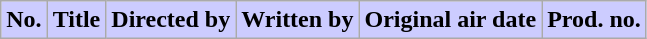<table class="wikitable sortable plainrowheaders">
<tr>
<th style="background-color:#CCCCFF"><abbr>No.</abbr></th>
<th class="unsortable" style="background-color:#CCCCFF">Title</th>
<th class="unsortable" style="background-color:#CCCCFF">Directed by</th>
<th class="unsortable" style="background-color:#CCCCFF">Written by</th>
<th class="unsortable" style="background-color:#CCCCFF">Original air date</th>
<th style="background-color:#CCCCFF"><abbr>Prod.</abbr> <abbr>no.</abbr><br>




























</th>
</tr>
</table>
